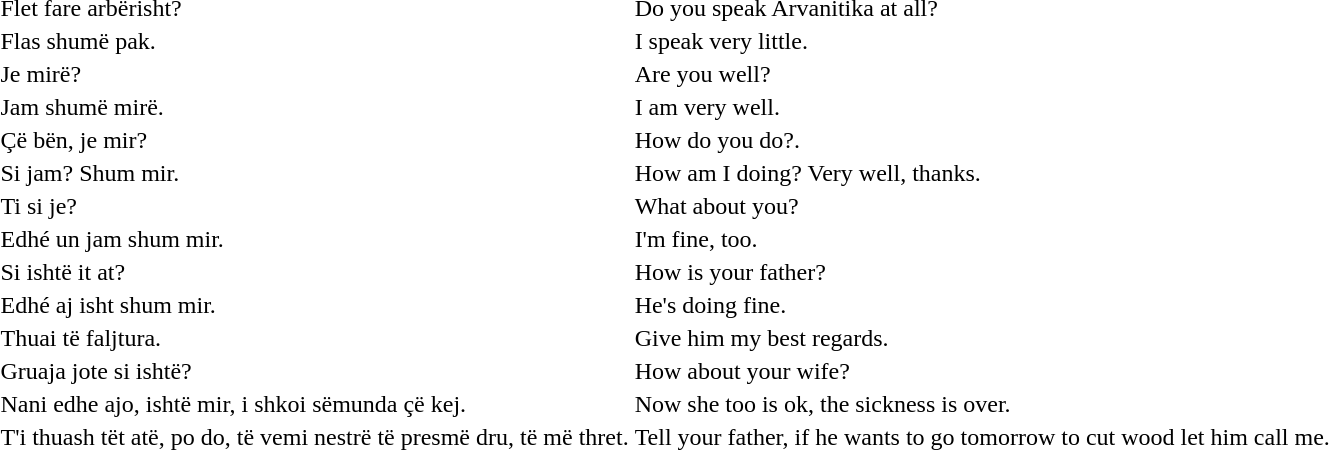<table>
<tr>
<td>Flet fare arbërisht?</td>
<td>Do you speak Arvanitika at all?</td>
</tr>
<tr>
<td>Flas shumë pak.</td>
<td>I speak very little.</td>
</tr>
<tr>
<td>Je mirë?</td>
<td>Are you well?</td>
</tr>
<tr>
<td>Jam shumë mirë.</td>
<td>I am very well.</td>
</tr>
<tr>
<td>Çë bën, je mir?</td>
<td>How do you do?.</td>
</tr>
<tr>
<td>Si jam? Shum mir.</td>
<td>How am I doing? Very well, thanks.</td>
</tr>
<tr>
<td>Ti si je?</td>
<td>What about you?</td>
</tr>
<tr>
<td>Edhé un jam shum mir.</td>
<td>I'm fine, too.</td>
</tr>
<tr>
<td>Si ishtë it at?</td>
<td>How is your father?</td>
</tr>
<tr>
<td>Edhé aj isht shum mir.</td>
<td>He's doing fine.</td>
</tr>
<tr>
<td>Thuai të faljtura.</td>
<td>Give him my best regards.</td>
</tr>
<tr>
<td>Gruaja jote si ishtë?</td>
<td>How about your wife?</td>
</tr>
<tr>
<td>Nani edhe ajo, ishtë mir, i shkoi sëmunda çë kej.</td>
<td>Now she too is ok, the sickness is over.</td>
</tr>
<tr>
<td>T'i thuash tët atë, po do, të vemi nestrë të presmë dru, të më thret.</td>
<td>Tell your father, if he wants to go tomorrow to cut wood let him call me.</td>
</tr>
</table>
